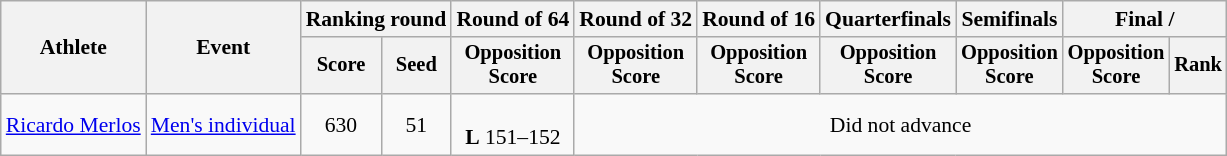<table class="wikitable" style="font-size:90%">
<tr>
<th rowspan="2">Athlete</th>
<th rowspan="2">Event</th>
<th colspan="2">Ranking round</th>
<th>Round of 64</th>
<th>Round of 32</th>
<th>Round of 16</th>
<th>Quarterfinals</th>
<th>Semifinals</th>
<th colspan="2">Final / </th>
</tr>
<tr style="font-size:95%">
<th>Score</th>
<th>Seed</th>
<th>Opposition<br>Score</th>
<th>Opposition<br>Score</th>
<th>Opposition<br>Score</th>
<th>Opposition<br>Score</th>
<th>Opposition<br>Score</th>
<th>Opposition<br>Score</th>
<th>Rank</th>
</tr>
<tr align=center>
<td align=left><a href='#'>Ricardo Merlos</a></td>
<td align=left><a href='#'>Men's individual</a></td>
<td>630</td>
<td>51</td>
<td><br><strong>L</strong> 151–152</td>
<td colspan=6>Did not advance</td>
</tr>
</table>
